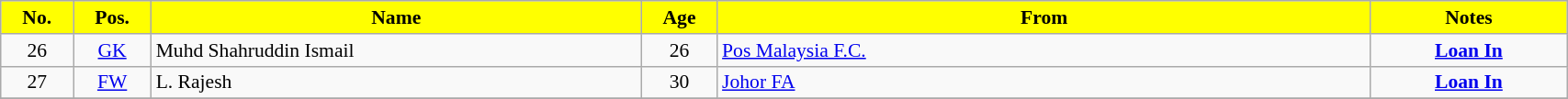<table class="wikitable sortable" style="text-align:Center; font-size:90%; width:90%;">
<tr>
<th style="background:Yellow; color:Black; width:2%">No.</th>
<th style="background:Yellow; color:Black; width:2%">Pos.</th>
<th style="background:Yellow; color:Black; width:15%">Name</th>
<th style="background:Yellow; color:Black; width:2%">Age</th>
<th style="background:Yellow; color:Black; width:20%">From</th>
<th style="background:Yellow; color:Black; width:6%">Notes</th>
</tr>
<tr>
<td>26</td>
<td><a href='#'>GK</a></td>
<td align=left> Muhd Shahruddin Ismail</td>
<td>26</td>
<td align=left> <a href='#'>Pos Malaysia F.C.</a></td>
<td><strong><a href='#'>Loan In</a></strong></td>
</tr>
<tr>
<td>27</td>
<td><a href='#'>FW</a></td>
<td align=left> L. Rajesh</td>
<td>30</td>
<td align=left> <a href='#'>Johor FA</a></td>
<td><strong><a href='#'>Loan In</a></strong></td>
</tr>
<tr>
</tr>
</table>
